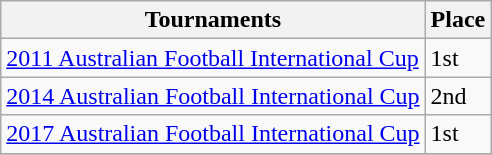<table class="wikitable collapsible">
<tr>
<th>Tournaments</th>
<th>Place</th>
</tr>
<tr>
<td><a href='#'>2011 Australian Football International Cup</a></td>
<td>1st</td>
</tr>
<tr>
<td><a href='#'>2014 Australian Football International Cup</a></td>
<td>2nd</td>
</tr>
<tr>
<td><a href='#'>2017 Australian Football International Cup</a></td>
<td>1st</td>
</tr>
<tr>
</tr>
</table>
